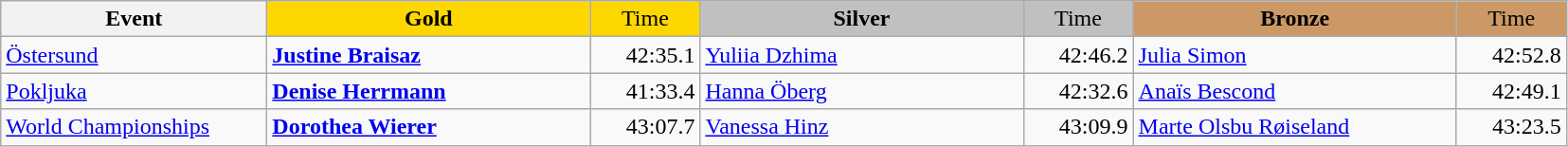<table class="wikitable">
<tr>
<th width="180">Event</th>
<th width="220" style="background:gold">Gold</th>
<th width="70" style="background:gold;font-weight:normal">Time</th>
<th width="220" style="background:silver">Silver</th>
<th width="70" style="background:silver;font-weight:normal">Time</th>
<th width="220" style="background:#CC9966">Bronze</th>
<th width="70" style="background:#CC9966;font-weight:normal">Time</th>
</tr>
<tr>
<td><a href='#'>Östersund</a><br></td>
<td><strong><a href='#'>Justine Braisaz</a></strong><br></td>
<td align="right">42:35.1 <br> </td>
<td><a href='#'>Yuliia Dzhima</a><br></td>
<td align="right">42:46.2 <br> </td>
<td><a href='#'>Julia Simon</a><br></td>
<td align="right">42:52.8 <br> </td>
</tr>
<tr>
<td><a href='#'>Pokljuka</a><br></td>
<td><strong><a href='#'>Denise Herrmann</a></strong><br></td>
<td align="right">41:33.4 <br> </td>
<td><a href='#'>Hanna Öberg</a><br></td>
<td align="right">42:32.6 <br> </td>
<td><a href='#'>Anaïs Bescond</a><br></td>
<td align="right">42:49.1 <br> </td>
</tr>
<tr>
<td><a href='#'>World Championships</a><br></td>
<td><strong><a href='#'>Dorothea Wierer</a></strong><br></td>
<td align="right">43:07.7 <br> </td>
<td><a href='#'>Vanessa Hinz</a><br></td>
<td align="right">43:09.9 <br> </td>
<td><a href='#'>Marte Olsbu Røiseland</a><br></td>
<td align="right">43:23.5 <br> </td>
</tr>
</table>
